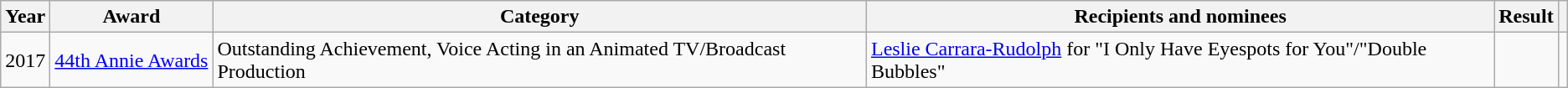<table class="wikitable">
<tr style="text-align:center;">
<th>Year</th>
<th>Award</th>
<th>Category</th>
<th>Recipients and nominees</th>
<th>Result</th>
<th></th>
</tr>
<tr>
<td>2017</td>
<td style="white-space:nowrap;"><a href='#'>44th Annie Awards</a></td>
<td>Outstanding Achievement, Voice Acting in an Animated TV/Broadcast Production</td>
<td><a href='#'>Leslie Carrara-Rudolph</a> for "I Only Have Eyespots for You"/"Double Bubbles"</td>
<td></td>
<td style="text-align:center"></td>
</tr>
</table>
